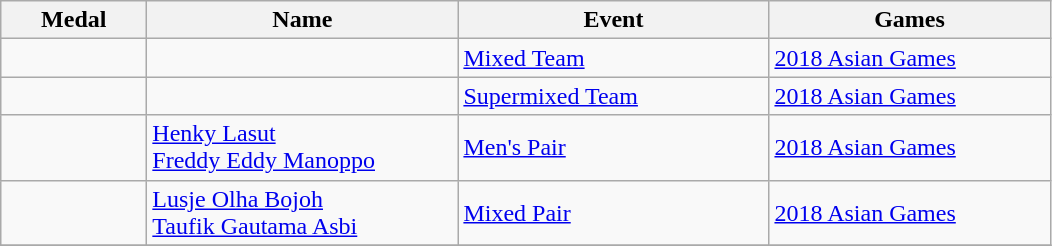<table class="wikitable sortable" style="font-size:100%">
<tr>
<th width="90">Medal</th>
<th width="200">Name</th>
<th width="200">Event</th>
<th width="180">Games</th>
</tr>
<tr>
<td></td>
<td></td>
<td><a href='#'>Mixed Team</a></td>
<td><a href='#'>2018 Asian Games</a></td>
</tr>
<tr>
<td></td>
<td></td>
<td><a href='#'>Supermixed Team</a></td>
<td><a href='#'>2018 Asian Games</a></td>
</tr>
<tr>
<td></td>
<td><a href='#'>Henky Lasut</a> <br> <a href='#'>Freddy Eddy Manoppo</a></td>
<td><a href='#'>Men's Pair</a></td>
<td><a href='#'>2018 Asian Games</a></td>
</tr>
<tr>
<td></td>
<td><a href='#'>Lusje Olha Bojoh</a> <br> <a href='#'>Taufik Gautama Asbi</a></td>
<td><a href='#'>Mixed Pair</a></td>
<td><a href='#'>2018 Asian Games</a></td>
</tr>
<tr>
</tr>
</table>
